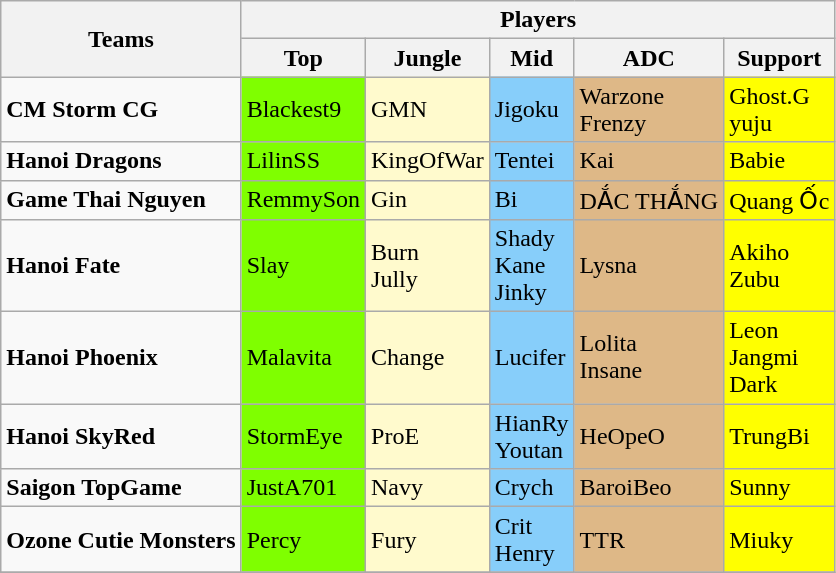<table class="wikitable">
<tr>
<th rowspan="2">Teams</th>
<th colspan="6">Players</th>
</tr>
<tr>
<th>Top</th>
<th>Jungle</th>
<th>Mid</th>
<th>ADC</th>
<th>Support</th>
</tr>
<tr>
<td><strong>CM Storm CG</strong></td>
<td style="background:#7FFF00;"> Blackest9</td>
<td style="background:#FFFACD;"> GMN</td>
<td style="background:#87CEFA;"> Jigoku</td>
<td style="background:#DEB887;"> Warzone  <br>  Frenzy</td>
<td style="background:#FFFF00;"> Ghost.G  <br>  yuju</td>
</tr>
<tr>
<td><strong>Hanoi Dragons</strong></td>
<td style="background:#7FFF00;"> LilinSS</td>
<td style="background:#FFFACD;"> KingOfWar</td>
<td style="background:#87CEFA;"> Tentei</td>
<td style="background:#DEB887;"> Kai</td>
<td style="background:#FFFF00;"> Babie</td>
</tr>
<tr>
<td><strong>Game Thai Nguyen</strong></td>
<td style="background:#7FFF00;"> RemmySon</td>
<td style="background:#FFFACD;"> Gin</td>
<td style="background:#87CEFA;"> Bi</td>
<td style="background:#DEB887;"> DẮC THẮNG</td>
<td style="background:#FFFF00;"> Quang Ốc</td>
</tr>
<tr>
<td><strong>Hanoi Fate</strong></td>
<td style="background:#7FFF00;"> Slay</td>
<td style="background:#FFFACD;"> Burn       <br>  Jully</td>
<td style="background:#87CEFA;"> Shady      <br>  Kane      <br>  Jinky</td>
<td style="background:#DEB887;"> Lysna</td>
<td style="background:#FFFF00;"> Akiho     <br>  Zubu</td>
</tr>
<tr>
<td><strong>Hanoi Phoenix</strong></td>
<td style="background:#7FFF00;"> Malavita</td>
<td style="background:#FFFACD;"> Change</td>
<td style="background:#87CEFA;"> Lucifer</td>
<td style="background:#DEB887;"> Lolita   <br>  Insane</td>
<td style="background:#FFFF00;"> Leon     <br>  Jangmi    <br>  Dark</td>
</tr>
<tr>
<td><strong>Hanoi SkyRed</strong></td>
<td style="background:#7FFF00;"> StormEye</td>
<td style="background:#FFFACD;"> ProE</td>
<td style="background:#87CEFA;"> HianRy    <br>  Youtan</td>
<td style="background:#DEB887;"> HeOpeO</td>
<td style="background:#FFFF00;"> TrungBi</td>
</tr>
<tr>
<td><strong>Saigon TopGame</strong></td>
<td style="background:#7FFF00;"> JustA701</td>
<td style="background:#FFFACD;"> Navy</td>
<td style="background:#87CEFA;"> Crych</td>
<td style="background:#DEB887;"> BaroiBeo</td>
<td style="background:#FFFF00;"> Sunny</td>
</tr>
<tr>
<td><strong>Ozone Cutie Monsters</strong></td>
<td style="background:#7FFF00;"> Percy</td>
<td style="background:#FFFACD;"> Fury</td>
<td style="background:#87CEFA;"> Crit     <br>  Henry</td>
<td style="background:#DEB887;"> TTR</td>
<td style="background:#FFFF00;"> Miuky</td>
</tr>
<tr>
</tr>
</table>
